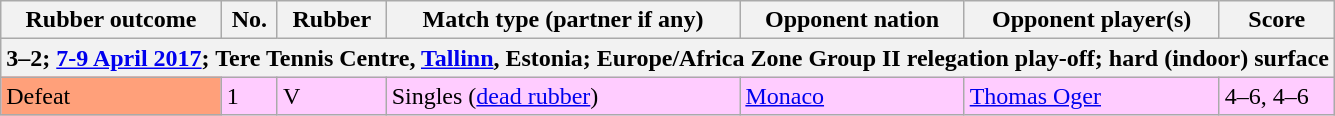<table class=wikitable>
<tr>
<th>Rubber outcome</th>
<th>No.</th>
<th>Rubber</th>
<th>Match type (partner if any)</th>
<th>Opponent nation</th>
<th>Opponent player(s)</th>
<th>Score</th>
</tr>
<tr>
<th colspan=7>3–2; <a href='#'>7-9 April 2017</a>; Tere Tennis Centre, <a href='#'>Tallinn</a>, Estonia; Europe/Africa Zone Group II relegation play-off; hard (indoor) surface</th>
</tr>
<tr bgcolor=#FFCCFF>
<td bgcolor=FFA07A>Defeat</td>
<td>1</td>
<td>V</td>
<td>Singles (<a href='#'>dead rubber</a>)</td>
<td> <a href='#'>Monaco</a></td>
<td><a href='#'>Thomas Oger</a></td>
<td>4–6, 4–6</td>
</tr>
</table>
